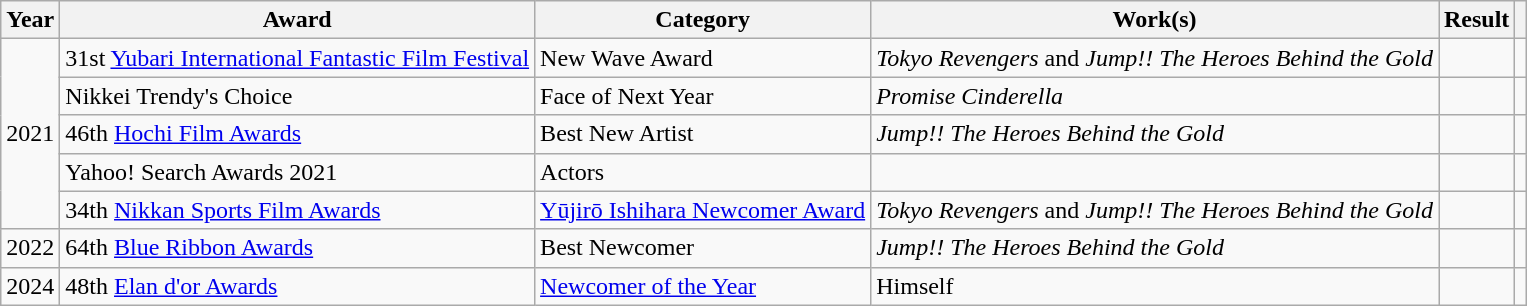<table class="wikitable">
<tr>
<th>Year</th>
<th>Award</th>
<th>Category</th>
<th>Work(s)</th>
<th>Result</th>
<th></th>
</tr>
<tr>
<td rowspan=5>2021</td>
<td>31st <a href='#'>Yubari International Fantastic Film Festival</a></td>
<td>New Wave Award</td>
<td><em>Tokyo Revengers</em> and <em>Jump!! The Heroes Behind the Gold</em></td>
<td></td>
<td></td>
</tr>
<tr>
<td>Nikkei Trendy's Choice</td>
<td>Face of Next Year</td>
<td><em>Promise Cinderella</em></td>
<td></td>
<td></td>
</tr>
<tr>
<td>46th <a href='#'>Hochi Film Awards</a></td>
<td>Best New Artist</td>
<td><em>Jump!! The Heroes Behind the Gold</em></td>
<td></td>
<td></td>
</tr>
<tr>
<td>Yahoo! Search Awards 2021</td>
<td>Actors</td>
<td></td>
<td></td>
<td></td>
</tr>
<tr>
<td>34th <a href='#'>Nikkan Sports Film Awards</a></td>
<td><a href='#'>Yūjirō Ishihara Newcomer Award</a></td>
<td><em>Tokyo Revengers</em> and <em>Jump!! The Heroes Behind the Gold</em></td>
<td></td>
<td></td>
</tr>
<tr>
<td>2022</td>
<td>64th <a href='#'>Blue Ribbon Awards</a></td>
<td>Best Newcomer</td>
<td><em>Jump!! The Heroes Behind the Gold</em></td>
<td></td>
<td></td>
</tr>
<tr>
<td>2024</td>
<td>48th <a href='#'>Elan d'or Awards</a></td>
<td><a href='#'>Newcomer of the Year</a></td>
<td>Himself</td>
<td></td>
<td></td>
</tr>
</table>
